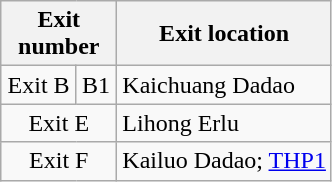<table class="wikitable">
<tr>
<th style="width:70px" colspan="2">Exit number</th>
<th>Exit location</th>
</tr>
<tr>
<td align="center">Exit B</td>
<td>B1</td>
<td>Kaichuang Dadao</td>
</tr>
<tr>
<td align="center" colspan="2">Exit E</td>
<td>Lihong Erlu</td>
</tr>
<tr>
<td align="center" colspan="2">Exit F</td>
<td>Kailuo Dadao; <a href='#'>THP1</a></td>
</tr>
</table>
